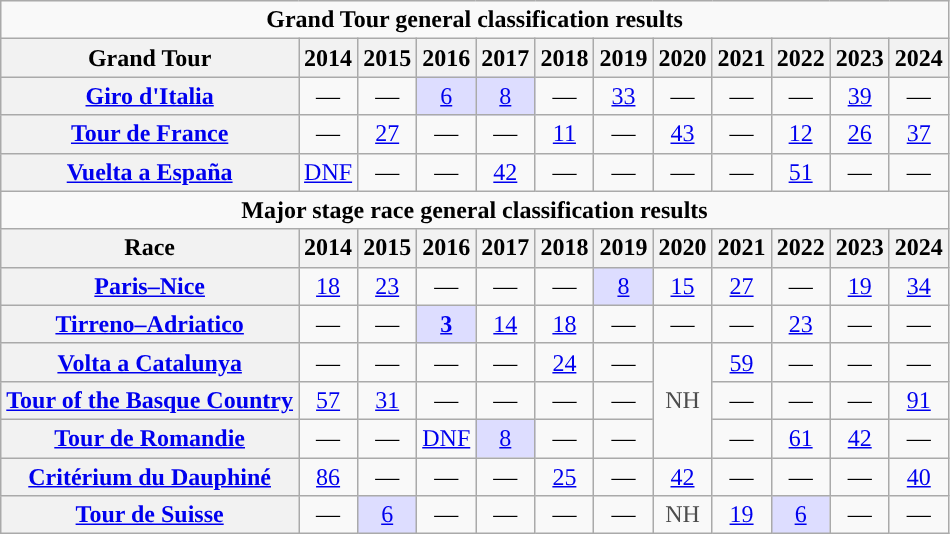<table class="wikitable plainrowheaders">
<tr>
<td colspan="12" align="center"><strong>Grand Tour general classification results</strong></td>
</tr>
<tr>
<th scope="col">Grand Tour</th>
<th scope="col">2014</th>
<th scope="col">2015</th>
<th scope="col">2016</th>
<th scope="col">2017</th>
<th scope="col">2018</th>
<th scope="col">2019</th>
<th scope="col">2020</th>
<th scope="col">2021</th>
<th scope="col">2022</th>
<th scope="col">2023</th>
<th scope="col">2024</th>
</tr>
<tr style="text-align:center;">
<th scope="row"> <a href='#'>Giro d'Italia</a></th>
<td>—</td>
<td>—</td>
<td style="background:#ddf;"><a href='#'>6</a></td>
<td style="background:#ddf;"><a href='#'>8</a></td>
<td>—</td>
<td><a href='#'>33</a></td>
<td>—</td>
<td>—</td>
<td>—</td>
<td><a href='#'>39</a></td>
<td>—</td>
</tr>
<tr style="text-align:center;">
<th scope="row"> <a href='#'>Tour de France</a></th>
<td>—</td>
<td><a href='#'>27</a></td>
<td>—</td>
<td>—</td>
<td><a href='#'>11</a></td>
<td>—</td>
<td><a href='#'>43</a></td>
<td>—</td>
<td><a href='#'>12</a></td>
<td><a href='#'>26</a></td>
<td><a href='#'>37</a></td>
</tr>
<tr style="text-align:center;">
<th scope="row"> <a href='#'>Vuelta a España</a></th>
<td><a href='#'>DNF</a></td>
<td>—</td>
<td>—</td>
<td><a href='#'>42</a></td>
<td>—</td>
<td>—</td>
<td>—</td>
<td>—</td>
<td><a href='#'>51</a></td>
<td>—</td>
<td>—</td>
</tr>
<tr>
<td colspan="12" align="center"><strong>Major stage race general classification results</strong></td>
</tr>
<tr>
<th scope="col">Race</th>
<th scope="col">2014</th>
<th scope="col">2015</th>
<th scope="col">2016</th>
<th scope="col">2017</th>
<th scope="col">2018</th>
<th scope="col">2019</th>
<th scope="col">2020</th>
<th scope="col">2021</th>
<th scope="col">2022</th>
<th scope="col">2023</th>
<th scope="col">2024</th>
</tr>
<tr style="text-align:center;">
<th scope="row"> <a href='#'>Paris–Nice</a></th>
<td><a href='#'>18</a></td>
<td><a href='#'>23</a></td>
<td>—</td>
<td>—</td>
<td>—</td>
<td style="background:#ddf;"><a href='#'>8</a></td>
<td><a href='#'>15</a></td>
<td><a href='#'>27</a></td>
<td>—</td>
<td><a href='#'>19</a></td>
<td><a href='#'>34</a></td>
</tr>
<tr style="text-align:center;">
<th scope="row"> <a href='#'>Tirreno–Adriatico</a></th>
<td>—</td>
<td>—</td>
<td style="background:#ddf;"><a href='#'><strong>3</strong></a></td>
<td><a href='#'>14</a></td>
<td><a href='#'>18</a></td>
<td>—</td>
<td>—</td>
<td>—</td>
<td><a href='#'>23</a></td>
<td>—</td>
<td>—</td>
</tr>
<tr style="text-align:center;">
<th scope="row"> <a href='#'>Volta a Catalunya</a></th>
<td>—</td>
<td>—</td>
<td>—</td>
<td>—</td>
<td><a href='#'>24</a></td>
<td>—</td>
<td style="color:#4d4d4d;" rowspan=3>NH</td>
<td><a href='#'>59</a></td>
<td>—</td>
<td>—</td>
<td>—</td>
</tr>
<tr style="text-align:center;">
<th scope="row"> <a href='#'>Tour of the Basque Country</a></th>
<td><a href='#'>57</a></td>
<td><a href='#'>31</a></td>
<td>—</td>
<td>—</td>
<td>—</td>
<td>—</td>
<td>—</td>
<td>—</td>
<td>—</td>
<td><a href='#'>91</a></td>
</tr>
<tr style="text-align:center;">
<th scope="row"> <a href='#'>Tour de Romandie</a></th>
<td>—</td>
<td>—</td>
<td><a href='#'>DNF</a></td>
<td style="background:#ddf;"><a href='#'>8</a></td>
<td>—</td>
<td>—</td>
<td>—</td>
<td><a href='#'>61</a></td>
<td><a href='#'>42</a></td>
<td>—</td>
</tr>
<tr style="text-align:center;">
<th scope="row"> <a href='#'>Critérium du Dauphiné</a></th>
<td><a href='#'>86</a></td>
<td>—</td>
<td>—</td>
<td>—</td>
<td><a href='#'>25</a></td>
<td>—</td>
<td><a href='#'>42</a></td>
<td>—</td>
<td>—</td>
<td>—</td>
<td><a href='#'>40</a></td>
</tr>
<tr style="text-align:center;">
<th scope="row"> <a href='#'>Tour de Suisse</a></th>
<td>—</td>
<td style="background:#ddf;"><a href='#'>6</a></td>
<td>—</td>
<td>—</td>
<td>—</td>
<td>—</td>
<td style="color:#4d4d4d;">NH</td>
<td><a href='#'>19</a></td>
<td style="background:#ddf;"><a href='#'>6</a></td>
<td>—</td>
<td>—</td>
</tr>
</table>
